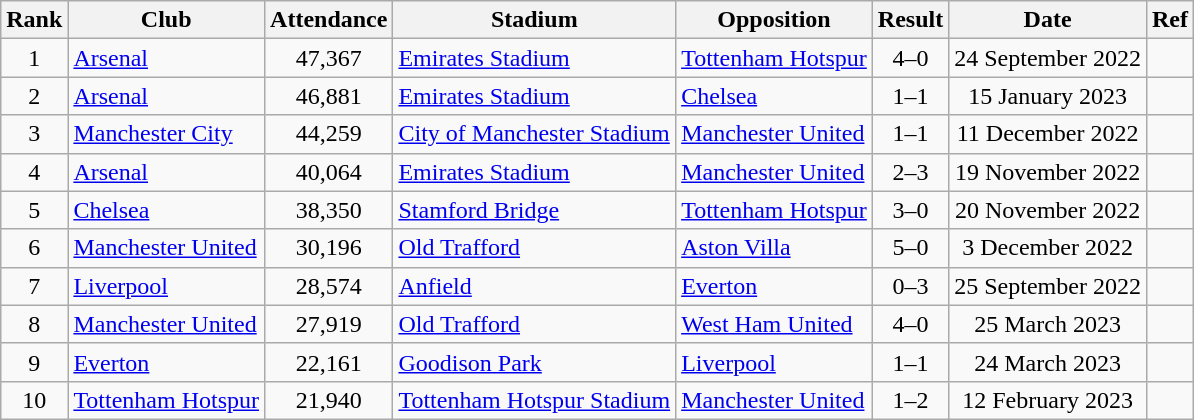<table class="wikitable" style="text-align:center">
<tr>
<th>Rank</th>
<th>Club</th>
<th>Attendance</th>
<th>Stadium</th>
<th>Opposition</th>
<th>Result</th>
<th>Date</th>
<th class=unsortable>Ref</th>
</tr>
<tr>
<td>1</td>
<td align="left"><a href='#'>Arsenal</a></td>
<td>47,367</td>
<td align="left"><a href='#'>Emirates Stadium</a></td>
<td align="left"><a href='#'>Tottenham Hotspur</a></td>
<td>4–0</td>
<td>24 September 2022</td>
<td></td>
</tr>
<tr>
<td>2</td>
<td align="left"><a href='#'>Arsenal</a></td>
<td>46,881</td>
<td align="left"><a href='#'>Emirates Stadium</a></td>
<td align="left"><a href='#'>Chelsea</a></td>
<td>1–1</td>
<td>15 January 2023</td>
<td></td>
</tr>
<tr>
<td>3</td>
<td align="left"><a href='#'>Manchester City</a></td>
<td>44,259</td>
<td align="left"><a href='#'>City of Manchester Stadium</a></td>
<td align="left"><a href='#'>Manchester United</a></td>
<td>1–1</td>
<td>11 December 2022</td>
<td></td>
</tr>
<tr>
<td>4</td>
<td align="left"><a href='#'>Arsenal</a></td>
<td>40,064</td>
<td align="left"><a href='#'>Emirates Stadium</a></td>
<td align="left"><a href='#'>Manchester United</a></td>
<td>2–3</td>
<td>19 November 2022</td>
<td></td>
</tr>
<tr>
<td>5</td>
<td align="left"><a href='#'>Chelsea</a></td>
<td>38,350</td>
<td align="left"><a href='#'>Stamford Bridge</a></td>
<td align="left"><a href='#'>Tottenham Hotspur</a></td>
<td>3–0</td>
<td>20 November 2022</td>
<td></td>
</tr>
<tr>
<td>6</td>
<td align="left"><a href='#'>Manchester United</a></td>
<td>30,196</td>
<td align="left"><a href='#'>Old Trafford</a></td>
<td align="left"><a href='#'>Aston Villa</a></td>
<td>5–0</td>
<td>3 December 2022</td>
<td></td>
</tr>
<tr>
<td>7</td>
<td align="left"><a href='#'>Liverpool</a></td>
<td>28,574</td>
<td align="left"><a href='#'>Anfield</a></td>
<td align="left"><a href='#'>Everton</a></td>
<td>0–3</td>
<td>25 September 2022</td>
<td></td>
</tr>
<tr>
<td>8</td>
<td align="left"><a href='#'>Manchester United</a></td>
<td>27,919</td>
<td align="left"><a href='#'>Old Trafford</a></td>
<td align="left"><a href='#'>West Ham United</a></td>
<td>4–0</td>
<td>25 March 2023</td>
<td></td>
</tr>
<tr>
<td>9</td>
<td align="left"><a href='#'>Everton</a></td>
<td>22,161</td>
<td align="left"><a href='#'>Goodison Park</a></td>
<td align="left"><a href='#'>Liverpool</a></td>
<td>1–1</td>
<td>24 March 2023</td>
<td></td>
</tr>
<tr>
<td>10</td>
<td align="left"><a href='#'>Tottenham Hotspur</a></td>
<td>21,940</td>
<td align="left"><a href='#'>Tottenham Hotspur Stadium</a></td>
<td align="left"><a href='#'>Manchester United</a></td>
<td>1–2</td>
<td>12 February 2023</td>
<td></td>
</tr>
</table>
